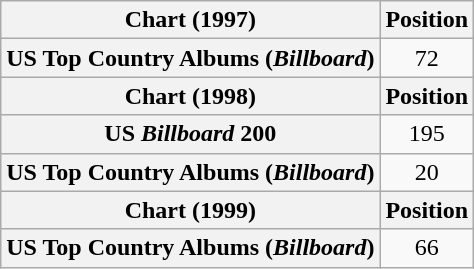<table class="wikitable plainrowheaders" style="text-align:center">
<tr>
<th scope="col">Chart (1997)</th>
<th scope="col">Position</th>
</tr>
<tr>
<th scope="row">US Top Country Albums (<em>Billboard</em>)</th>
<td>72</td>
</tr>
<tr>
<th scope="col">Chart (1998)</th>
<th scope="col">Position</th>
</tr>
<tr>
<th scope="row">US <em>Billboard</em> 200</th>
<td>195</td>
</tr>
<tr>
<th scope="row">US Top Country Albums (<em>Billboard</em>)</th>
<td>20</td>
</tr>
<tr>
<th scope="col">Chart (1999)</th>
<th scope="col">Position</th>
</tr>
<tr>
<th scope="row">US Top Country Albums (<em>Billboard</em>)</th>
<td>66</td>
</tr>
</table>
